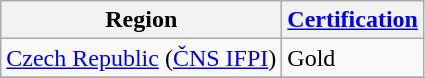<table class="wikitable sortable">
<tr>
<th>Region</th>
<th><a href='#'>Certification</a></th>
</tr>
<tr>
<td><a href='#'>Czech Republic</a> (<a href='#'>ČNS IFPI</a>)</td>
<td>Gold</td>
</tr>
<tr>
</tr>
</table>
